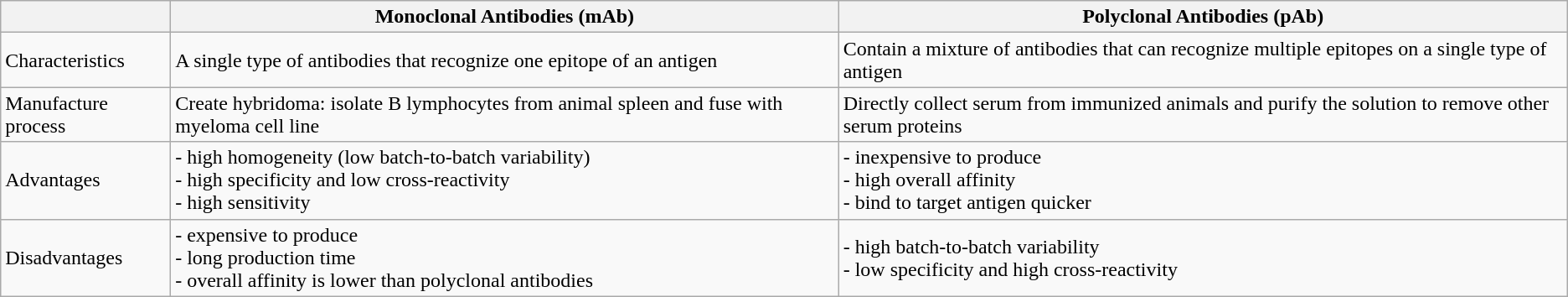<table class="wikitable">
<tr>
<th></th>
<th>Monoclonal Antibodies (mAb)</th>
<th>Polyclonal Antibodies (pAb)</th>
</tr>
<tr>
<td>Characteristics</td>
<td>A single type of antibodies that recognize one epitope of an antigen</td>
<td>Contain a mixture of antibodies that can recognize multiple epitopes on a single type of antigen</td>
</tr>
<tr>
<td>Manufacture process</td>
<td>Create hybridoma: isolate B lymphocytes from animal spleen and fuse with myeloma cell line</td>
<td>Directly collect serum from immunized animals and purify the solution to remove other serum proteins</td>
</tr>
<tr>
<td>Advantages</td>
<td>- high homogeneity (low batch-to-batch variability)<br>- high specificity and low cross-reactivity<br>- high sensitivity</td>
<td>- inexpensive to produce<br>- high overall affinity<br>- bind to target antigen quicker</td>
</tr>
<tr>
<td>Disadvantages</td>
<td>- expensive to produce<br>- long production time<br>- overall affinity is lower than polyclonal antibodies</td>
<td>- high batch-to-batch variability<br>- low specificity and high cross-reactivity</td>
</tr>
</table>
